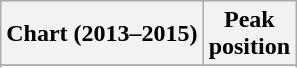<table class="wikitable sortable plainrowheaders">
<tr>
<th scope="col">Chart (2013–2015)</th>
<th scope="col">Peak<br>position</th>
</tr>
<tr>
</tr>
<tr>
</tr>
<tr>
</tr>
<tr>
</tr>
</table>
